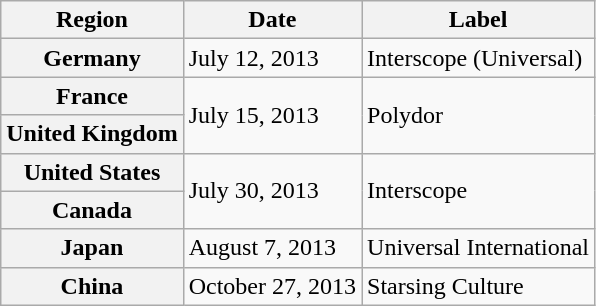<table class="wikitable plainrowheaders">
<tr>
<th>Region</th>
<th>Date</th>
<th>Label</th>
</tr>
<tr>
<th scope="row">Germany</th>
<td>July 12, 2013</td>
<td>Interscope (Universal)</td>
</tr>
<tr>
<th scope="row">France</th>
<td rowspan="2">July 15, 2013</td>
<td rowspan="2">Polydor</td>
</tr>
<tr>
<th scope="row">United Kingdom</th>
</tr>
<tr>
<th scope="row">United States</th>
<td rowspan="2">July 30, 2013</td>
<td rowspan="2">Interscope</td>
</tr>
<tr>
<th scope="row">Canada</th>
</tr>
<tr>
<th scope="row">Japan</th>
<td>August 7, 2013</td>
<td>Universal International</td>
</tr>
<tr>
<th scope="row">China</th>
<td>October 27, 2013</td>
<td>Starsing Culture</td>
</tr>
</table>
